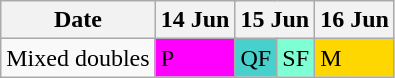<table class="wikitable olympic-schedule Badminton">
<tr>
<th>Date</th>
<th colspan="2">14 Jun</th>
<th colspan="2">15 Jun</th>
<th>16 Jun</th>
</tr>
<tr>
<td class="event">Mixed doubles</td>
<td colspan="2" bgcolor="#FF00FF" class="prelims">P</td>
<td bgcolor="#48D1CC" class="quarterfinals">QF</td>
<td bgcolor="#7FFFD4" class="semifinals">SF</td>
<td bgcolor="gold" class="finals">M</td>
</tr>
</table>
